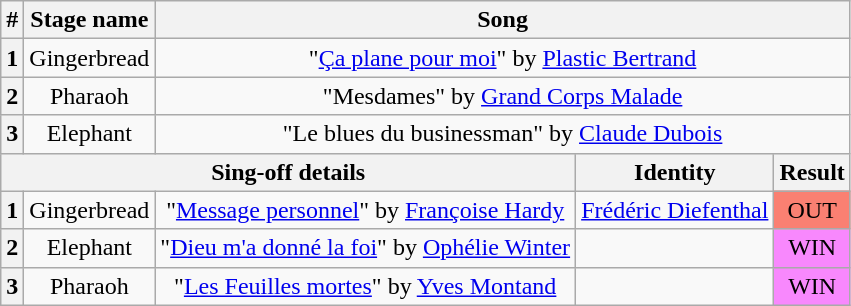<table class="wikitable plainrowheaders" style="text-align: center;">
<tr>
<th>#</th>
<th>Stage name</th>
<th colspan="3">Song</th>
</tr>
<tr>
<th>1</th>
<td>Gingerbread</td>
<td colspan="3">"<a href='#'>Ça plane pour moi</a>" by <a href='#'>Plastic Bertrand</a></td>
</tr>
<tr>
<th>2</th>
<td>Pharaoh</td>
<td colspan="3">"Mesdames" by <a href='#'>Grand Corps Malade</a></td>
</tr>
<tr>
<th>3</th>
<td>Elephant</td>
<td colspan="3">"Le blues du businessman" by <a href='#'>Claude Dubois</a></td>
</tr>
<tr>
<th colspan="3">Sing-off details</th>
<th>Identity</th>
<th>Result</th>
</tr>
<tr>
<th>1</th>
<td>Gingerbread</td>
<td>"<a href='#'>Message personnel</a>" by <a href='#'>Françoise Hardy</a></td>
<td><a href='#'>Frédéric Diefenthal</a></td>
<td bgcolor=salmon>OUT</td>
</tr>
<tr>
<th>2</th>
<td>Elephant</td>
<td>"<a href='#'>Dieu m'a donné la foi</a>" by <a href='#'>Ophélie Winter</a></td>
<td></td>
<td bgcolor="#F888FD">WIN</td>
</tr>
<tr>
<th>3</th>
<td>Pharaoh</td>
<td>"<a href='#'>Les Feuilles mortes</a>" by <a href='#'>Yves Montand</a></td>
<td></td>
<td bgcolor="#F888FD">WIN</td>
</tr>
</table>
